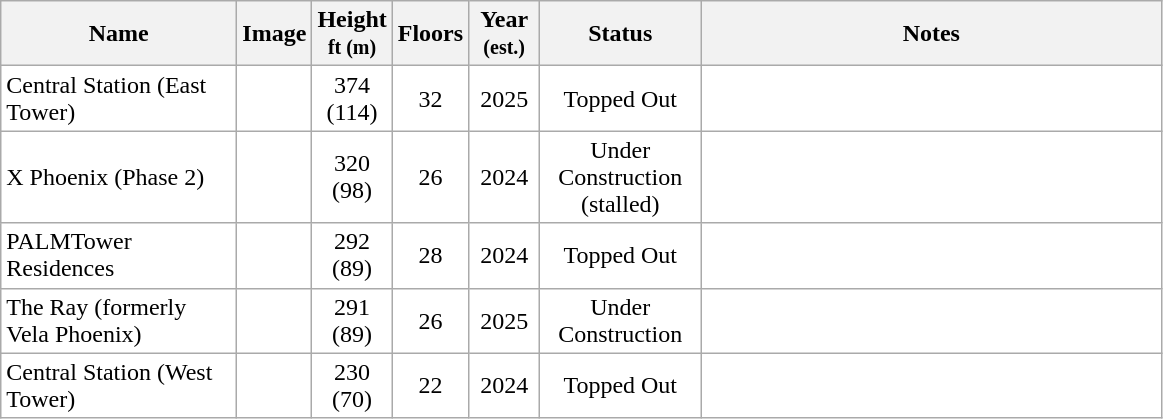<table class="wikitable sortable" style="border:#999; background:#fff; text-align: center">
<tr>
<th scope=col style="width:150px;">Name</th>
<th scope=col class="unsortable">Image</th>
<th scope=col style="width:40px;">Height<br><small>ft (m)</small></th>
<th scope=col style="width:40px;">Floors</th>
<th scope=col style="width:40px;">Year<br><small>(est.)</small></th>
<th scope=col style="width:100px;">Status</th>
<th scope=col class="unsortable" style="width:300px;">Notes</th>
</tr>
<tr>
<td align=left>Central Station (East Tower)</td>
<td></td>
<td align="center">374 (114)</td>
<td align="center">32</td>
<td align="center">2025</td>
<td align="center">Topped Out</td>
<td align="center"></td>
</tr>
<tr>
<td align=left>X Phoenix (Phase 2)</td>
<td></td>
<td align="center">320 (98)</td>
<td align="center">26</td>
<td align="center">2024</td>
<td align="center">Under Construction (stalled)</td>
<td align="center"></td>
</tr>
<tr>
<td align=left>PALMTower Residences</td>
<td></td>
<td align="center">292 (89)</td>
<td align="center">28</td>
<td align="center">2024</td>
<td align="center">Topped Out</td>
<td align="center"></td>
</tr>
<tr>
<td align=left>The Ray (formerly Vela Phoenix)</td>
<td></td>
<td align="center">291 (89)</td>
<td align="center">26</td>
<td align="center">2025</td>
<td align="center">Under Construction</td>
<td align="center"></td>
</tr>
<tr>
<td align=left>Central Station (West Tower)</td>
<td></td>
<td align="center">230 (70)</td>
<td align="center">22</td>
<td align="center">2024</td>
<td align="center">Topped Out</td>
<td align="center"></td>
</tr>
</table>
